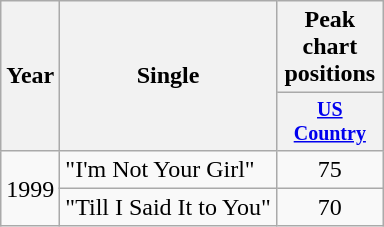<table class="wikitable" style="text-align:center;">
<tr>
<th rowspan="2">Year</th>
<th rowspan="2">Single</th>
<th>Peak chart positions</th>
</tr>
<tr style="font-size:smaller;">
<th width="65"><a href='#'>US Country</a></th>
</tr>
<tr>
<td rowspan="2">1999</td>
<td align="left">"I'm Not Your Girl"</td>
<td>75</td>
</tr>
<tr>
<td align="left">"Till I Said It to You"</td>
<td>70</td>
</tr>
</table>
